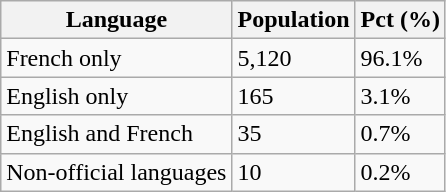<table class="wikitable">
<tr>
<th>Language</th>
<th>Population</th>
<th>Pct (%)</th>
</tr>
<tr>
<td>French only</td>
<td>5,120</td>
<td>96.1%</td>
</tr>
<tr>
<td>English only</td>
<td>165</td>
<td>3.1%</td>
</tr>
<tr>
<td>English and French</td>
<td>35</td>
<td>0.7%</td>
</tr>
<tr>
<td>Non-official languages</td>
<td>10</td>
<td>0.2%</td>
</tr>
</table>
